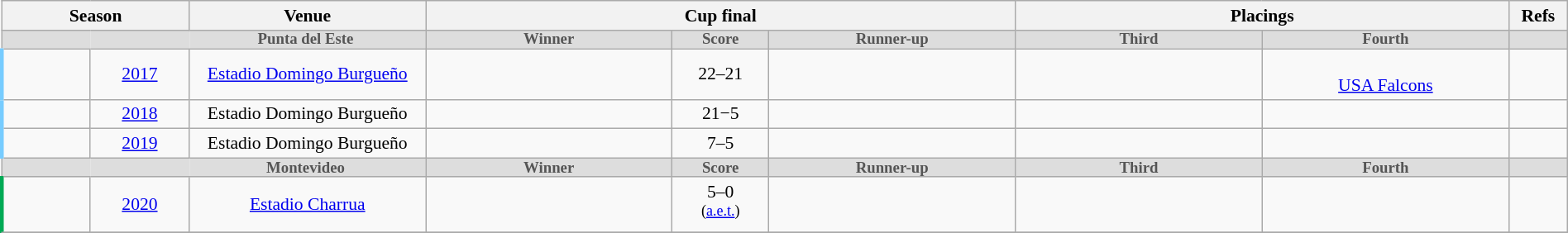<table class="wikitable" style="font-size:90%; width: 100%; text-align: center;">
<tr>
<th colspan=2>Season</th>
<th>Venue</th>
<th colspan=3>Cup final</th>
<th colspan=2>Placings</th>
<th style="padding:1px;">Refs</th>
</tr>
<tr style="line-height:9px; font-size:87%; background-color:#ddd; color:#555; font-weight:bold;">
<td style="width:3.2em; border-right:0;"></td>
<td style="width:3.9em; border:0; padding-right:0; text-align:right;"></td>
<td style="width:9.5em; border-left:0; padding-left:0;">Punta del Este</td>
<td style="width:9.7em;">Winner</td>
<td style="width:3.5em;">Score</td>
<td style="width:9.7em;">Runner-up</td>
<td style="width:9.7em;">Third</td>
<td style="width:9.7em;">Fourth</td>
<td style="width:1.2em;"></td>
</tr>
<tr>
<td style="border-left:3px solid #7cf;"><small></small></td>
<td><a href='#'>2017</a></td>
<td><a href='#'>Estadio Domingo Burgueño</a></td>
<td></td>
<td>22–21</td>
<td></td>
<td></td>
<td><br><a href='#'>USA Falcons</a></td>
<td><br></td>
</tr>
<tr>
<td style="border-left:3px solid #7cf;"><small></small></td>
<td><a href='#'>2018</a></td>
<td>Estadio Domingo Burgueño</td>
<td></td>
<td>21−5</td>
<td></td>
<td></td>
<td></td>
<td></td>
</tr>
<tr>
<td style="border-left:3px solid #7cf;"><small></small></td>
<td><a href='#'>2019</a></td>
<td>Estadio Domingo Burgueño</td>
<td></td>
<td>7–5</td>
<td><br></td>
<td></td>
<td></td>
<td></td>
</tr>
<tr style="line-height:9px; font-size:87%; background-color:#ddd; color:#555; font-weight:bold;">
<td style="width:3.2em; border-right:0;"></td>
<td style="border:0; padding-right:0; text-align:right;"></td>
<td style="border-left:0; padding-left:0;">Montevideo</td>
<td style="width:9.7em;">Winner</td>
<td style="width:3.5em;">Score</td>
<td style="width:9.7em;">Runner-up</td>
<td style="width:9.7em;">Third</td>
<td style="width:9.7em;">Fourth</td>
<td style="width:1.2em;"></td>
</tr>
<tr>
<td style="border-left:3px solid #0a5;"><small></small></td>
<td><a href='#'>2020</a></td>
<td style="padding:1px;"><a href='#'>Estadio Charrua</a></td>
<td></td>
<td>5–0<br><sup>(<a href='#'>a.e.t.</a>)</sup></td>
<td></td>
<td></td>
<td></td>
<td></td>
</tr>
<tr>
</tr>
</table>
